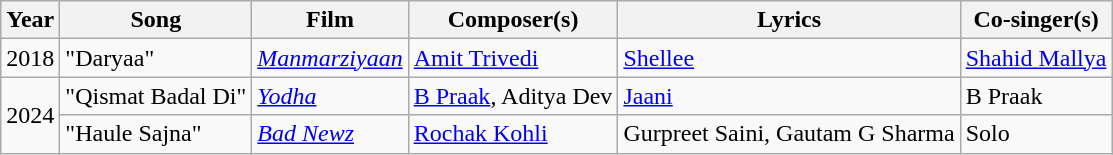<table class="wikitable">
<tr>
<th scope="col">Year</th>
<th scope="col">Song</th>
<th scope="col">Film</th>
<th scope="col">Composer(s)</th>
<th scope="col">Lyrics</th>
<th scope="col">Co-singer(s)</th>
</tr>
<tr>
<td>2018</td>
<td>"Daryaa"</td>
<td><em><a href='#'>Manmarziyaan</a></em></td>
<td><a href='#'>Amit Trivedi</a></td>
<td><a href='#'>Shellee</a></td>
<td><a href='#'>Shahid Mallya</a></td>
</tr>
<tr>
<td rowspan=2>2024</td>
<td>"Qismat Badal Di"</td>
<td><em><a href='#'>Yodha</a></em></td>
<td><a href='#'>B Praak</a>, Aditya Dev</td>
<td><a href='#'>Jaani</a></td>
<td>B Praak</td>
</tr>
<tr>
<td>"Haule Sajna"</td>
<td><em><a href='#'>Bad Newz</a></em></td>
<td><a href='#'>Rochak Kohli</a></td>
<td>Gurpreet Saini, Gautam G Sharma</td>
<td>Solo</td>
</tr>
</table>
